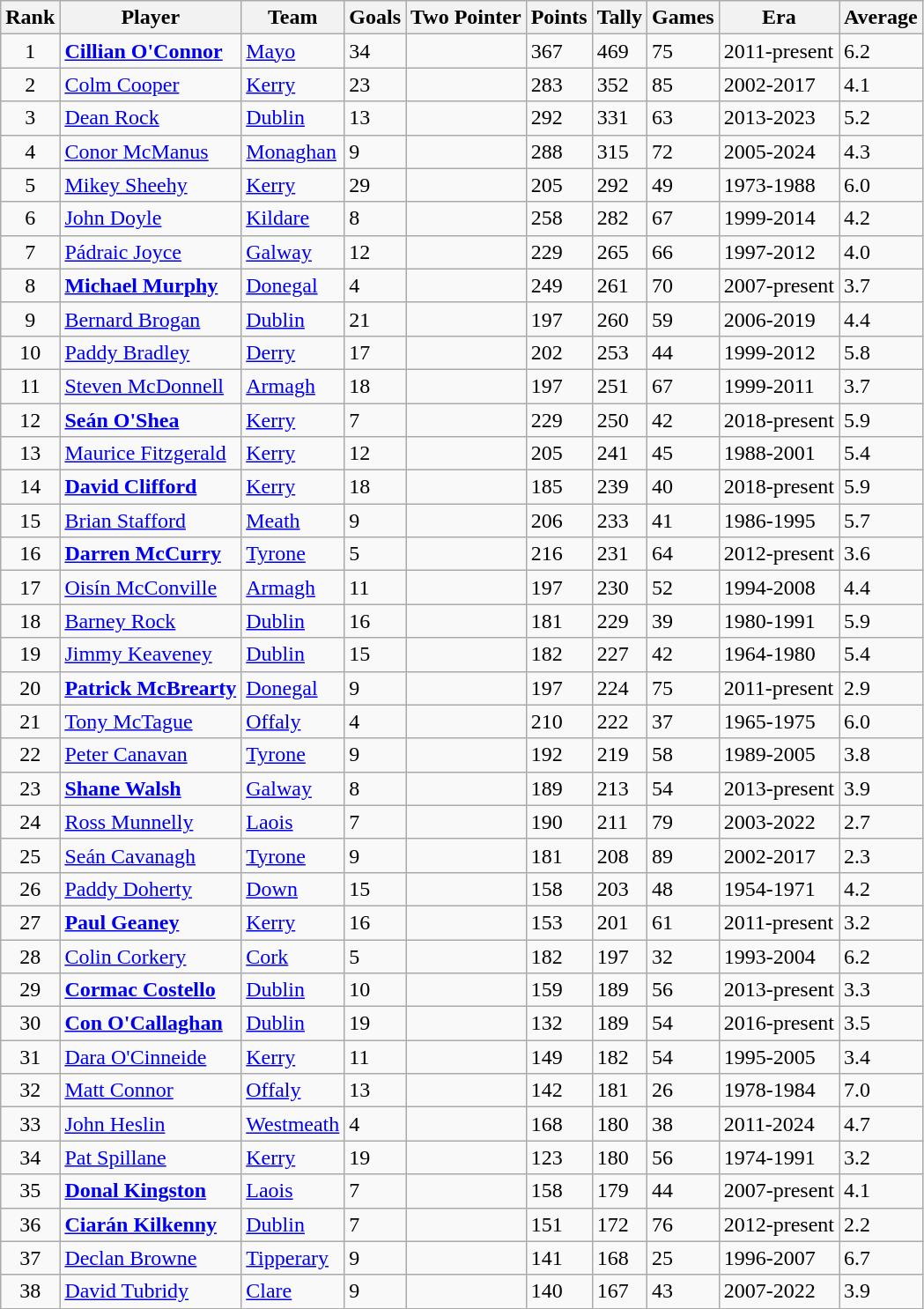<table class="wikitable sortable">
<tr>
<th>Rank</th>
<th>Player</th>
<th>Team</th>
<th>Goals</th>
<th>Two Pointer</th>
<th>Points</th>
<th>Tally</th>
<th>Games</th>
<th>Era</th>
<th>Average</th>
</tr>
<tr>
<td rowspan=1 align=center>1</td>
<td style="text-align:left;"><strong><a href='#'>Cillian O'Connor</a></strong></td>
<td><a href='#'>Mayo</a></td>
<td>34</td>
<td></td>
<td>367</td>
<td>469</td>
<td>75</td>
<td>2011-present</td>
<td>6.2</td>
</tr>
<tr>
<td rowspan=1 align=center>2</td>
<td style="text-align:left;"><a href='#'>Colm Cooper</a></td>
<td><a href='#'>Kerry</a></td>
<td>23 </td>
<td></td>
<td>283</td>
<td>352 </td>
<td>85 </td>
<td>2002-2017</td>
<td>4.1 </td>
</tr>
<tr>
<td rowspan="1" align="center">3</td>
<td style="text-align:left;"><a href='#'>Dean Rock</a></td>
<td><a href='#'>Dublin</a></td>
<td>13 </td>
<td></td>
<td>292</td>
<td>331 </td>
<td>63 </td>
<td>2013-2023</td>
<td>5.2 </td>
</tr>
<tr>
<td rowspan="1" align="center">4</td>
<td style="text-align:left;"><a href='#'>Conor McManus</a></td>
<td><a href='#'>Monaghan</a></td>
<td>9</td>
<td></td>
<td>288</td>
<td>315</td>
<td>72</td>
<td>2005-2024</td>
<td>4.3</td>
</tr>
<tr>
<td rowspan=1 align=center>5</td>
<td style="text-align:left;"><a href='#'>Mikey Sheehy</a></td>
<td><a href='#'>Kerry</a></td>
<td>29 </td>
<td></td>
<td>205</td>
<td>292 </td>
<td>49 </td>
<td>1973-1988</td>
<td>6.0 </td>
</tr>
<tr>
<td rowspan="1" align="center">6</td>
<td style="text-align:left;"><a href='#'>John Doyle</a></td>
<td><a href='#'>Kildare</a></td>
<td>8</td>
<td></td>
<td>258</td>
<td>282</td>
<td>67</td>
<td>1999-2014</td>
<td>4.2</td>
</tr>
<tr>
<td rowspan=1 align=center>7</td>
<td style="text-align:left;"><a href='#'>Pádraic Joyce</a></td>
<td><a href='#'>Galway</a></td>
<td>12 </td>
<td></td>
<td>229</td>
<td>265 </td>
<td>66 </td>
<td>1997-2012</td>
<td>4.0 </td>
</tr>
<tr>
<td rowspan=1 align="center">8</td>
<td style="text-align:left;"><strong><a href='#'>Michael Murphy</a></strong></td>
<td><a href='#'>Donegal</a></td>
<td>4 </td>
<td></td>
<td>249</td>
<td>261 </td>
<td>70 </td>
<td>2007-present</td>
<td>3.7 </td>
</tr>
<tr>
<td rowspan=1 align=center>9</td>
<td style="text-align:left;"><a href='#'>Bernard Brogan</a></td>
<td><a href='#'>Dublin</a></td>
<td>21 </td>
<td></td>
<td>197</td>
<td>260 </td>
<td>59 </td>
<td>2006-2019</td>
<td>4.4 </td>
</tr>
<tr>
<td rowspan=1 align=center>10</td>
<td style="text-align:left;"><a href='#'>Paddy Bradley</a></td>
<td><a href='#'>Derry</a></td>
<td>17 </td>
<td></td>
<td>202</td>
<td>253 </td>
<td>44 </td>
<td>1999-2012</td>
<td>5.8 </td>
</tr>
<tr>
<td rowspan=1 align=center>11</td>
<td style="text-align:left;"><a href='#'>Steven McDonnell</a></td>
<td><a href='#'>Armagh</a></td>
<td>18 </td>
<td></td>
<td>197</td>
<td>251 </td>
<td>67 </td>
<td>1999-2011</td>
<td>3.7 </td>
</tr>
<tr>
<td rowspan="1" align="center">12</td>
<td><strong><a href='#'>Seán O'Shea</a></strong></td>
<td><a href='#'>Kerry</a></td>
<td>7</td>
<td></td>
<td>229</td>
<td>250</td>
<td>42</td>
<td>2018-present</td>
<td>5.9</td>
</tr>
<tr>
<td rowspan=1 align=center>13</td>
<td style="text-align:left;"><a href='#'>Maurice Fitzgerald</a></td>
<td><a href='#'>Kerry</a></td>
<td>12 </td>
<td></td>
<td>205</td>
<td>241 </td>
<td>45 </td>
<td>1988-2001</td>
<td>5.4 </td>
</tr>
<tr>
<td rowspan="1" align="center">14</td>
<td style="text-align:left;"><strong><a href='#'>David Clifford</a></strong></td>
<td><a href='#'>Kerry</a></td>
<td>18</td>
<td></td>
<td>185</td>
<td>239</td>
<td>40</td>
<td>2018-present</td>
<td>5.9</td>
</tr>
<tr>
<td rowspan="1" align="center">15</td>
<td style="text-align:left;"><a href='#'>Brian Stafford</a></td>
<td><a href='#'>Meath</a></td>
<td>9 </td>
<td></td>
<td>206</td>
<td>233 </td>
<td>41 </td>
<td>1986-1995</td>
<td>5.7 </td>
</tr>
<tr>
<td rowspan="1" align="center">16</td>
<td><strong><a href='#'>Darren McCurry</a></strong></td>
<td><a href='#'>Tyrone</a></td>
<td>5</td>
<td></td>
<td>216</td>
<td>231</td>
<td>64</td>
<td>2012-present</td>
<td>3.6</td>
</tr>
<tr>
<td rowspan="1" align="center">17</td>
<td style="text-align:left;"><a href='#'>Oisín McConville</a></td>
<td><a href='#'>Armagh</a></td>
<td>11 </td>
<td></td>
<td>197</td>
<td>230 </td>
<td>52 </td>
<td>1994-2008</td>
<td>4.4 </td>
</tr>
<tr>
<td rowspan="1" align="center">18</td>
<td style="text-align:left;"><a href='#'>Barney Rock</a></td>
<td><a href='#'>Dublin</a></td>
<td>16 </td>
<td></td>
<td>181</td>
<td>229 </td>
<td>39 </td>
<td>1980-1991</td>
<td>5.9 </td>
</tr>
<tr>
<td rowspan="1" align="center">19</td>
<td style="text-align:left;"><a href='#'>Jimmy Keaveney</a></td>
<td><a href='#'>Dublin</a></td>
<td>15 </td>
<td></td>
<td>182</td>
<td>227 </td>
<td>42 </td>
<td>1964-1980</td>
<td>5.4 </td>
</tr>
<tr>
<td rowspan="1" align="center">20</td>
<td style="text-align:left;"><strong><a href='#'>Patrick McBrearty</a></strong></td>
<td><a href='#'>Donegal</a></td>
<td>9</td>
<td></td>
<td>197</td>
<td>224</td>
<td>75</td>
<td>2011-present</td>
<td>2.9</td>
</tr>
<tr>
<td rowspan="1" align="center">21</td>
<td style="text-align:left;"><a href='#'>Tony McTague</a></td>
<td><a href='#'>Offaly</a></td>
<td>4 </td>
<td></td>
<td>210</td>
<td>222 </td>
<td>37 </td>
<td>1965-1975</td>
<td>6.0 </td>
</tr>
<tr>
<td rowspan="1" align="center">22</td>
<td style="text-align:left;"><a href='#'>Peter Canavan</a></td>
<td><a href='#'>Tyrone</a></td>
<td>9</td>
<td></td>
<td>192</td>
<td>219</td>
<td>58</td>
<td>1989-2005</td>
<td>3.8</td>
</tr>
<tr>
<td rowspan="1" align="center">23</td>
<td style="text-align:left;"><strong><a href='#'>Shane Walsh</a></strong></td>
<td><a href='#'>Galway</a></td>
<td>8</td>
<td></td>
<td>189</td>
<td>213</td>
<td>54</td>
<td>2013-present</td>
<td>3.9</td>
</tr>
<tr>
<td rowspan="1" align="center">24</td>
<td style="text-align:left;"><a href='#'>Ross Munnelly</a></td>
<td><a href='#'>Laois</a></td>
<td>7</td>
<td></td>
<td>190</td>
<td>211</td>
<td>79</td>
<td>2003-2022</td>
<td>2.7</td>
</tr>
<tr>
<td rowspan="1" align="center">25</td>
<td style="text-align:left;"><a href='#'>Seán Cavanagh</a></td>
<td><a href='#'>Tyrone</a></td>
<td>9</td>
<td></td>
<td>181</td>
<td>208</td>
<td>89</td>
<td>2002-2017</td>
<td>2.3</td>
</tr>
<tr>
<td rowspan="1" align="center">26</td>
<td style="text-align:left;"><a href='#'>Paddy Doherty</a></td>
<td><a href='#'>Down</a></td>
<td>15</td>
<td></td>
<td>158</td>
<td>203</td>
<td>48</td>
<td>1954-1971</td>
<td>4.2</td>
</tr>
<tr>
<td rowspan="1" align="center">27</td>
<td><strong><a href='#'>Paul Geaney</a></strong></td>
<td><a href='#'>Kerry</a></td>
<td>16</td>
<td></td>
<td>153</td>
<td>201</td>
<td>61</td>
<td>2011-present</td>
<td>3.2</td>
</tr>
<tr>
<td rowspan="1" align="center">28</td>
<td style="text-align:left;"><a href='#'>Colin Corkery</a></td>
<td><a href='#'>Cork</a></td>
<td>5</td>
<td></td>
<td>182</td>
<td>197</td>
<td>32</td>
<td>1993-2004</td>
<td>6.2</td>
</tr>
<tr>
<td rowspan="1" align="center">29</td>
<td><strong><a href='#'>Cormac Costello</a></strong></td>
<td><a href='#'>Dublin</a></td>
<td>10</td>
<td></td>
<td>159</td>
<td>189</td>
<td>56</td>
<td>2013-present</td>
<td>3.3</td>
</tr>
<tr>
<td rowspan="1" align="center">30</td>
<td><a href='#'><strong>Con O'Callaghan</strong></a></td>
<td><a href='#'>Dublin</a></td>
<td>19</td>
<td></td>
<td>132</td>
<td>189</td>
<td>54</td>
<td>2016-present</td>
<td>3.5</td>
</tr>
<tr>
<td rowspan="1" align="center">31</td>
<td style="text-align:left;"><a href='#'>Dara O'Cinneide</a></td>
<td><a href='#'>Kerry</a></td>
<td>11</td>
<td></td>
<td>149</td>
<td>182</td>
<td>54</td>
<td>1995-2005</td>
<td>3.4</td>
</tr>
<tr>
<td rowspan="1" align="center">32</td>
<td style="text-align:left;"><a href='#'>Matt Connor</a></td>
<td><a href='#'>Offaly</a></td>
<td>13</td>
<td></td>
<td>142</td>
<td>181</td>
<td>26</td>
<td>1978-1984</td>
<td>7.0</td>
</tr>
<tr>
<td rowspan="1" align="center">33</td>
<td><a href='#'>John Heslin</a></td>
<td><a href='#'>Westmeath</a></td>
<td>4</td>
<td></td>
<td>168</td>
<td>180</td>
<td>38</td>
<td>2011-2024</td>
<td>4.7</td>
</tr>
<tr>
<td rowspan="1" align="center">34</td>
<td style="text-align:left;"><a href='#'>Pat Spillane</a></td>
<td><a href='#'>Kerry</a></td>
<td>19</td>
<td></td>
<td>123</td>
<td>180</td>
<td>56</td>
<td>1974-1991</td>
<td>3.2</td>
</tr>
<tr>
<td rowspan="1" align="center">35</td>
<td style="text-align:left;"><strong><a href='#'>Donal Kingston</a></strong></td>
<td><a href='#'>Laois</a></td>
<td>7</td>
<td></td>
<td>158</td>
<td>179</td>
<td>44</td>
<td>2007-present</td>
<td>4.1</td>
</tr>
<tr>
<td rowspan="1" align="center">36</td>
<td><strong><a href='#'>Ciarán Kilkenny</a></strong></td>
<td><a href='#'>Dublin</a></td>
<td>7</td>
<td></td>
<td>151</td>
<td>172</td>
<td>76</td>
<td>2012-present</td>
<td>2.2</td>
</tr>
<tr>
<td rowspan="1" align="center">37</td>
<td><a href='#'>Declan Browne</a></td>
<td><a href='#'>Tipperary</a></td>
<td>9</td>
<td></td>
<td>141</td>
<td>168</td>
<td>25</td>
<td>1996-2007</td>
<td>6.7</td>
</tr>
<tr>
<td rowspan="1" align="center">38</td>
<td style="text-align:left;"><a href='#'>David Tubridy</a></td>
<td><a href='#'>Clare</a></td>
<td>9</td>
<td></td>
<td>140</td>
<td>167</td>
<td>43</td>
<td>2007-2022</td>
<td>3.9</td>
</tr>
</table>
